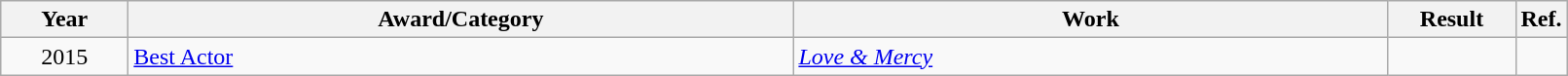<table class=wikitable>
<tr>
<th scope="col" style="width:5em;">Year</th>
<th scope="col" style="width:28em;">Award/Category</th>
<th scope="col" style="width:25em;">Work</th>
<th scope="col" style="width:5em;">Result</th>
<th>Ref.</th>
</tr>
<tr>
<td style="text-align:center;">2015</td>
<td><a href='#'>Best Actor</a></td>
<td><em><a href='#'>Love & Mercy</a></em></td>
<td></td>
<td></td>
</tr>
</table>
